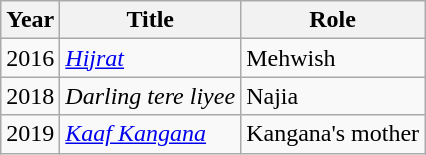<table class="wikitable sortable plainrowheaders">
<tr style="text-align:center;">
<th scope="col">Year</th>
<th scope="col">Title</th>
<th scope="col">Role</th>
</tr>
<tr>
<td>2016</td>
<td><em><a href='#'>Hijrat</a></em></td>
<td>Mehwish</td>
</tr>
<tr>
<td>2018</td>
<td><em>Darling tere liyee</em></td>
<td>Najia</td>
</tr>
<tr>
<td>2019</td>
<td><em><a href='#'>Kaaf Kangana</a></em></td>
<td>Kangana's mother</td>
</tr>
</table>
